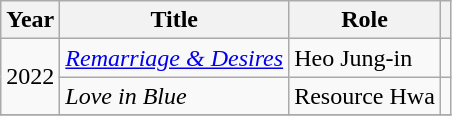<table class="wikitable plainrowheaders">
<tr>
<th scope="col">Year</th>
<th scope="col">Title</th>
<th scope="col">Role</th>
<th scope="col" class="unsortable"></th>
</tr>
<tr>
<td rowspan=2>2022</td>
<td><em><a href='#'>Remarriage & Desires</a></em></td>
<td>Heo Jung-in</td>
<td></td>
</tr>
<tr>
<td><em>Love in Blue</em></td>
<td>Resource Hwa</td>
<td></td>
</tr>
<tr>
</tr>
</table>
